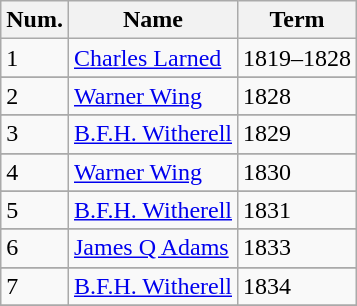<table class="wikitable">
<tr>
<th>Num.</th>
<th>Name</th>
<th>Term</th>
</tr>
<tr>
<td>1</td>
<td><a href='#'>Charles Larned</a></td>
<td>1819–1828</td>
</tr>
<tr>
</tr>
<tr>
<td>2</td>
<td><a href='#'>Warner Wing</a></td>
<td>1828</td>
</tr>
<tr>
</tr>
<tr>
<td>3</td>
<td><a href='#'>B.F.H. Witherell</a></td>
<td>1829</td>
</tr>
<tr>
</tr>
<tr>
<td>4</td>
<td><a href='#'>Warner Wing</a></td>
<td>1830</td>
</tr>
<tr>
</tr>
<tr>
<td>5</td>
<td><a href='#'>B.F.H. Witherell</a></td>
<td>1831</td>
</tr>
<tr>
</tr>
<tr>
<td>6</td>
<td><a href='#'>James Q Adams</a></td>
<td>1833</td>
</tr>
<tr>
</tr>
<tr>
<td>7</td>
<td><a href='#'>B.F.H. Witherell</a></td>
<td>1834</td>
</tr>
<tr>
</tr>
</table>
